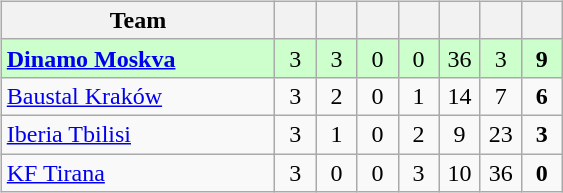<table>
<tr>
<td><br><table class="wikitable" style="text-align: center;">
<tr>
<th width="175">Team</th>
<th width="20"></th>
<th width="20"></th>
<th width="20"></th>
<th width="20"></th>
<th width="20"></th>
<th width="20"></th>
<th width="20"></th>
</tr>
<tr style="background:#ccffcc">
<td style="text-align:left"> <strong><a href='#'>Dinamo Moskva</a></strong></td>
<td>3</td>
<td>3</td>
<td>0</td>
<td>0</td>
<td>36</td>
<td>3</td>
<td><strong>9</strong></td>
</tr>
<tr>
<td style="text-align:left"> <a href='#'>Baustal Kraków</a></td>
<td>3</td>
<td>2</td>
<td>0</td>
<td>1</td>
<td>14</td>
<td>7</td>
<td><strong>6</strong></td>
</tr>
<tr>
<td style="text-align:left"> <a href='#'>Iberia Tbilisi</a></td>
<td>3</td>
<td>1</td>
<td>0</td>
<td>2</td>
<td>9</td>
<td>23</td>
<td><strong>3</strong></td>
</tr>
<tr>
<td style="text-align:left"> <a href='#'>KF Tirana</a></td>
<td>3</td>
<td>0</td>
<td>0</td>
<td>3</td>
<td>10</td>
<td>36</td>
<td><strong>0</strong></td>
</tr>
</table>
</td>
</tr>
</table>
